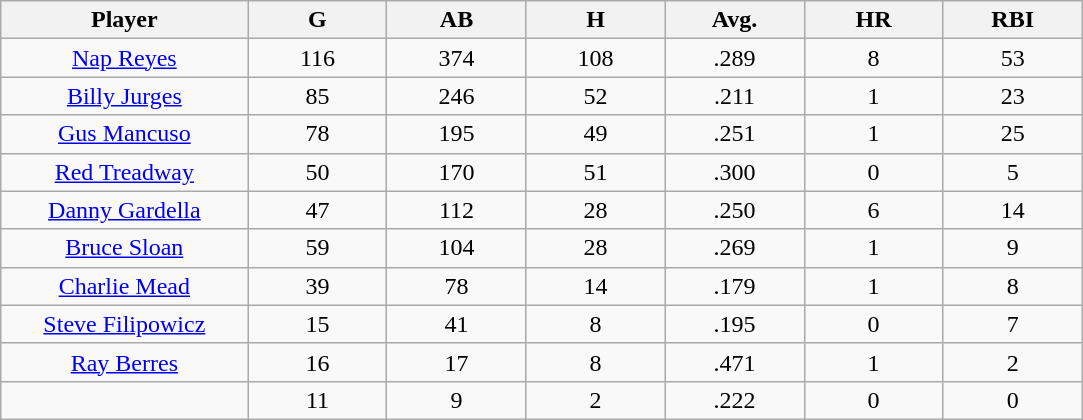<table class="wikitable sortable">
<tr>
<th bgcolor="#DDDDFF" width="16%">Player</th>
<th bgcolor="#DDDDFF" width="9%">G</th>
<th bgcolor="#DDDDFF" width="9%">AB</th>
<th bgcolor="#DDDDFF" width="9%">H</th>
<th bgcolor="#DDDDFF" width="9%">Avg.</th>
<th bgcolor="#DDDDFF" width="9%">HR</th>
<th bgcolor="#DDDDFF" width="9%">RBI</th>
</tr>
<tr align="center">
<td><a href='#'>Nap Reyes</a></td>
<td>116</td>
<td>374</td>
<td>108</td>
<td>.289</td>
<td>8</td>
<td>53</td>
</tr>
<tr align=center>
<td><a href='#'>Billy Jurges</a></td>
<td>85</td>
<td>246</td>
<td>52</td>
<td>.211</td>
<td>1</td>
<td>23</td>
</tr>
<tr align=center>
<td><a href='#'>Gus Mancuso</a></td>
<td>78</td>
<td>195</td>
<td>49</td>
<td>.251</td>
<td>1</td>
<td>25</td>
</tr>
<tr align=center>
<td><a href='#'>Red Treadway</a></td>
<td>50</td>
<td>170</td>
<td>51</td>
<td>.300</td>
<td>0</td>
<td>5</td>
</tr>
<tr align=center>
<td><a href='#'>Danny Gardella</a></td>
<td>47</td>
<td>112</td>
<td>28</td>
<td>.250</td>
<td>6</td>
<td>14</td>
</tr>
<tr align=center>
<td><a href='#'>Bruce Sloan</a></td>
<td>59</td>
<td>104</td>
<td>28</td>
<td>.269</td>
<td>1</td>
<td>9</td>
</tr>
<tr align=center>
<td><a href='#'>Charlie Mead</a></td>
<td>39</td>
<td>78</td>
<td>14</td>
<td>.179</td>
<td>1</td>
<td>8</td>
</tr>
<tr align=center>
<td><a href='#'>Steve Filipowicz</a></td>
<td>15</td>
<td>41</td>
<td>8</td>
<td>.195</td>
<td>0</td>
<td>7</td>
</tr>
<tr align=center>
<td><a href='#'>Ray Berres</a></td>
<td>16</td>
<td>17</td>
<td>8</td>
<td>.471</td>
<td>1</td>
<td>2</td>
</tr>
<tr align=center>
<td></td>
<td>11</td>
<td>9</td>
<td>2</td>
<td>.222</td>
<td>0</td>
<td>0</td>
</tr>
</table>
